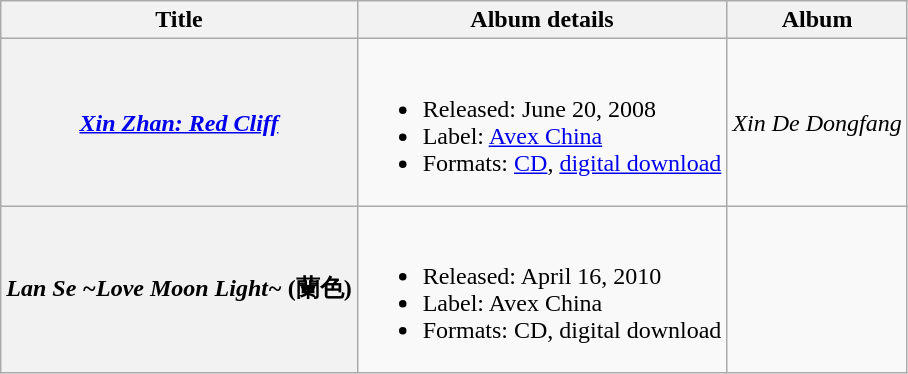<table class="wikitable plainrowheaders">
<tr>
<th>Title</th>
<th>Album details</th>
<th>Album</th>
</tr>
<tr>
<th scope="row"><em><a href='#'>Xin Zhan: Red Cliff</a></em></th>
<td><br><ul><li>Released: June 20, 2008</li><li>Label: <a href='#'>Avex China</a></li><li>Formats: <a href='#'>CD</a>, <a href='#'>digital download</a></li></ul></td>
<td><em>Xin De Dongfang</em></td>
</tr>
<tr>
<th scope="row"><em>Lan Se ~Love Moon Light~</em> (蘭色)</th>
<td><br><ul><li>Released: April 16, 2010</li><li>Label: Avex China</li><li>Formats: CD, digital download</li></ul></td>
<td></td>
</tr>
</table>
